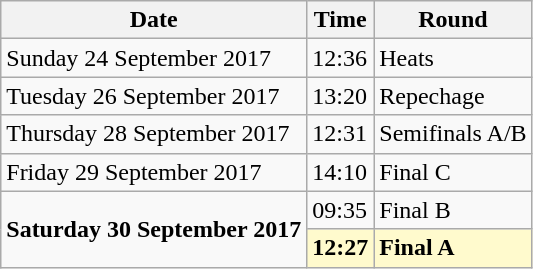<table class="wikitable">
<tr>
<th>Date</th>
<th>Time</th>
<th>Round</th>
</tr>
<tr>
<td>Sunday 24 September 2017</td>
<td>12:36</td>
<td>Heats</td>
</tr>
<tr>
<td>Tuesday 26 September 2017</td>
<td>13:20</td>
<td>Repechage</td>
</tr>
<tr>
<td>Thursday 28 September 2017</td>
<td>12:31</td>
<td>Semifinals A/B</td>
</tr>
<tr>
<td>Friday 29 September 2017</td>
<td>14:10</td>
<td>Final C</td>
</tr>
<tr>
<td rowspan=2><strong>Saturday 30 September 2017</strong></td>
<td>09:35</td>
<td>Final B</td>
</tr>
<tr>
<td style=background:lemonchiffon><strong>12:27</strong></td>
<td style=background:lemonchiffon><strong>Final A</strong></td>
</tr>
</table>
